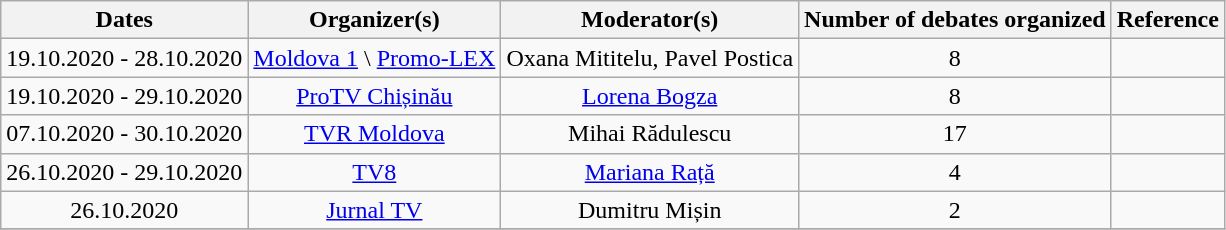<table class="wikitable" style="font-size:100%;text-align:center;">
<tr>
<th>Dates</th>
<th>Organizer(s)</th>
<th>Moderator(s)</th>
<th>Number of debates organized</th>
<th>Reference</th>
</tr>
<tr>
<td>19.10.2020 - 28.10.2020</td>
<td><a href='#'>Moldova 1</a> \ <a href='#'>Promo-LEX</a></td>
<td>Oxana Mititelu, Pavel Postica</td>
<td>8</td>
<td></td>
</tr>
<tr>
<td>19.10.2020 - 29.10.2020</td>
<td><a href='#'>ProTV Chișinău</a></td>
<td><a href='#'>Lorena Bogza</a></td>
<td>8</td>
<td></td>
</tr>
<tr>
<td>07.10.2020 - 30.10.2020</td>
<td><a href='#'>TVR Moldova</a></td>
<td>Mihai Rădulescu</td>
<td>17</td>
<td></td>
</tr>
<tr>
<td>26.10.2020 - 29.10.2020</td>
<td><a href='#'>TV8</a></td>
<td><a href='#'>Mariana Rață</a></td>
<td>4</td>
<td></td>
</tr>
<tr>
<td>26.10.2020</td>
<td><a href='#'>Jurnal TV</a></td>
<td>Dumitru Mișin</td>
<td>2</td>
<td></td>
</tr>
<tr>
</tr>
</table>
